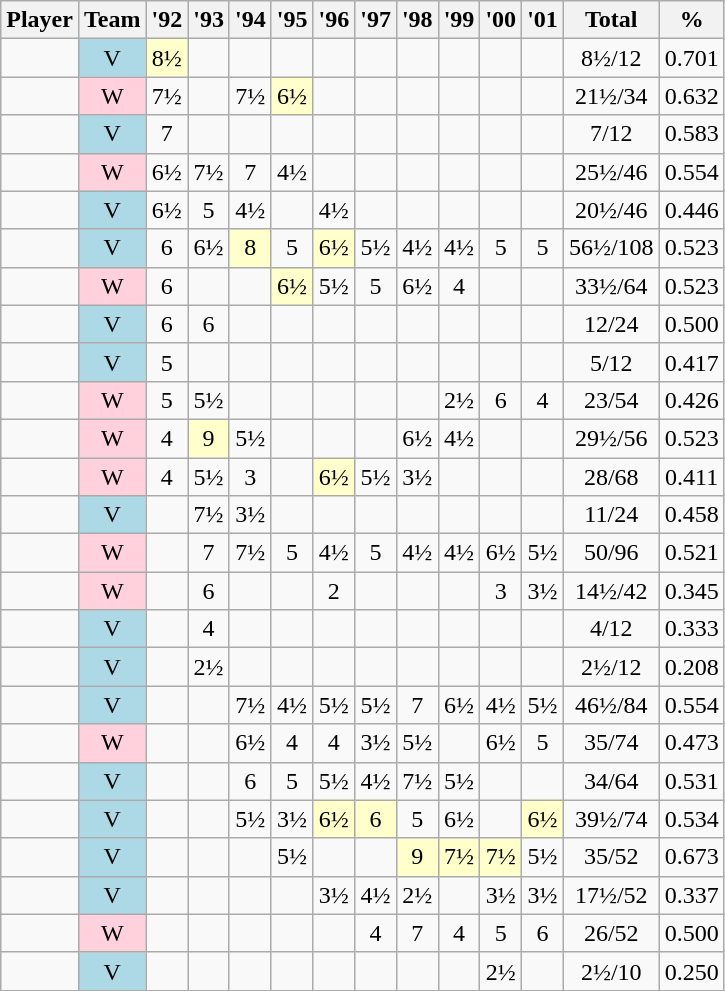<table class="wikitable sortable static-row-numbers" style="text-align:center;">
<tr>
<th>Player</th>
<th>Team</th>
<th>'92</th>
<th>'93</th>
<th>'94</th>
<th>'95</th>
<th>'96</th>
<th>'97</th>
<th>'98</th>
<th>'99</th>
<th>'00</th>
<th>'01</th>
<th>Total</th>
<th>%</th>
</tr>
<tr>
<td style="text-align:left;"></td>
<td style="background:lightblue;">V</td>
<td style="background:#ffffcc;">8½</td>
<td></td>
<td></td>
<td></td>
<td></td>
<td></td>
<td></td>
<td></td>
<td></td>
<td></td>
<td>8½/12</td>
<td>0.701</td>
</tr>
<tr>
<td style="text-align:left;"></td>
<td style="background:#FFD1DC;">W</td>
<td>7½</td>
<td></td>
<td>7½</td>
<td style="background:#ffffcc;">6½</td>
<td></td>
<td></td>
<td></td>
<td></td>
<td></td>
<td></td>
<td>21½/34</td>
<td>0.632</td>
</tr>
<tr>
<td style="text-align:left;"></td>
<td style="background:lightblue;">V</td>
<td>7</td>
<td></td>
<td></td>
<td></td>
<td></td>
<td></td>
<td></td>
<td></td>
<td></td>
<td></td>
<td>7/12</td>
<td>0.583</td>
</tr>
<tr>
<td style="text-align:left;"></td>
<td style="background:#FFD1DC;">W</td>
<td>6½</td>
<td>7½</td>
<td>7</td>
<td>4½</td>
<td></td>
<td></td>
<td></td>
<td></td>
<td></td>
<td></td>
<td>25½/46</td>
<td>0.554</td>
</tr>
<tr>
<td style="text-align:left;"></td>
<td style="background:lightblue;">V</td>
<td>6½</td>
<td>5</td>
<td>4½</td>
<td></td>
<td>4½</td>
<td></td>
<td></td>
<td></td>
<td></td>
<td></td>
<td>20½/46</td>
<td>0.446</td>
</tr>
<tr>
<td style="text-align:left;"></td>
<td style="background:lightblue;">V</td>
<td>6</td>
<td>6½</td>
<td style="background:#ffffcc;">8</td>
<td>5</td>
<td style="background:#ffffcc;">6½</td>
<td>5½</td>
<td>4½</td>
<td>4½</td>
<td>5</td>
<td>5</td>
<td>56½/108</td>
<td>0.523</td>
</tr>
<tr>
<td style="text-align:left;"></td>
<td style="background:#FFD1DC;">W</td>
<td>6</td>
<td></td>
<td></td>
<td style="background:#ffffcc;">6½</td>
<td>5½</td>
<td>5</td>
<td>6½</td>
<td>4</td>
<td></td>
<td></td>
<td>33½/64</td>
<td>0.523</td>
</tr>
<tr>
<td style="text-align:left;"></td>
<td style="background:lightblue;">V</td>
<td>6</td>
<td>6</td>
<td></td>
<td></td>
<td></td>
<td></td>
<td></td>
<td></td>
<td></td>
<td></td>
<td>12/24</td>
<td>0.500</td>
</tr>
<tr>
<td style="text-align:left;"></td>
<td style="background:lightblue;">V</td>
<td>5</td>
<td></td>
<td></td>
<td></td>
<td></td>
<td></td>
<td></td>
<td></td>
<td></td>
<td></td>
<td>5/12</td>
<td>0.417</td>
</tr>
<tr>
<td style="text-align:left;"></td>
<td style="background:#FFD1DC;">W</td>
<td>5</td>
<td>5½</td>
<td></td>
<td></td>
<td></td>
<td></td>
<td></td>
<td>2½</td>
<td>6</td>
<td>4</td>
<td>23/54</td>
<td>0.426</td>
</tr>
<tr>
<td style="text-align:left;"></td>
<td style="background:#FFD1DC;">W</td>
<td>4</td>
<td style="background:#ffffcc;">9</td>
<td>5½</td>
<td></td>
<td></td>
<td></td>
<td>6½</td>
<td>4½</td>
<td></td>
<td></td>
<td>29½/56</td>
<td>0.523</td>
</tr>
<tr>
<td style="text-align:left;"></td>
<td style="background:#FFD1DC;">W</td>
<td>4</td>
<td>5½</td>
<td>3</td>
<td></td>
<td style="background:#ffffcc;">6½</td>
<td>5½</td>
<td>3½</td>
<td></td>
<td></td>
<td></td>
<td>28/68</td>
<td>0.411</td>
</tr>
<tr>
<td style="text-align:left;"></td>
<td style="background:lightblue;">V</td>
<td></td>
<td>7½</td>
<td>3½</td>
<td></td>
<td></td>
<td></td>
<td></td>
<td></td>
<td></td>
<td></td>
<td>11/24</td>
<td>0.458</td>
</tr>
<tr>
<td style="text-align:left;"></td>
<td style="background:#FFD1DC;">W</td>
<td></td>
<td>7</td>
<td>7½</td>
<td>5</td>
<td>4½</td>
<td>5</td>
<td>4½</td>
<td>4½</td>
<td>6½</td>
<td>5½</td>
<td>50/96</td>
<td>0.521</td>
</tr>
<tr>
<td style="text-align:left;"></td>
<td style="background:#FFD1DC;">W</td>
<td></td>
<td>6</td>
<td></td>
<td></td>
<td>2</td>
<td></td>
<td></td>
<td></td>
<td>3</td>
<td>3½</td>
<td>14½/42</td>
<td>0.345</td>
</tr>
<tr>
<td style="text-align:left;"></td>
<td style="background:lightblue;">V</td>
<td></td>
<td>4</td>
<td></td>
<td></td>
<td></td>
<td></td>
<td></td>
<td></td>
<td></td>
<td></td>
<td>4/12</td>
<td>0.333</td>
</tr>
<tr>
<td style="text-align:left;"></td>
<td style="background:lightblue;">V</td>
<td></td>
<td>2½</td>
<td></td>
<td></td>
<td></td>
<td></td>
<td></td>
<td></td>
<td></td>
<td></td>
<td>2½/12</td>
<td>0.208</td>
</tr>
<tr>
<td style="text-align:left;"></td>
<td style="background:lightblue;">V</td>
<td></td>
<td></td>
<td>7½</td>
<td>4½</td>
<td>5½</td>
<td>5½</td>
<td>7</td>
<td>6½</td>
<td>4½</td>
<td>5½</td>
<td>46½/84</td>
<td>0.554</td>
</tr>
<tr>
<td style="text-align:left;"></td>
<td style="background:#FFD1DC;">W</td>
<td></td>
<td></td>
<td>6½</td>
<td>4</td>
<td>4</td>
<td>3½</td>
<td>5½</td>
<td></td>
<td>6½</td>
<td>5</td>
<td>35/74</td>
<td>0.473</td>
</tr>
<tr>
<td style="text-align:left;"></td>
<td style="background:lightblue;">V</td>
<td></td>
<td></td>
<td>6</td>
<td>5</td>
<td>5½</td>
<td>4½</td>
<td>7½</td>
<td>5½</td>
<td></td>
<td></td>
<td>34/64</td>
<td>0.531</td>
</tr>
<tr>
<td style="text-align:left;"></td>
<td style="background:lightblue;">V</td>
<td></td>
<td></td>
<td>5½</td>
<td>3½</td>
<td style="background:#ffffcc;">6½</td>
<td style="background:#ffffcc;">6</td>
<td>5</td>
<td>6½</td>
<td></td>
<td style="background:#ffffcc;">6½</td>
<td>39½/74</td>
<td>0.534</td>
</tr>
<tr>
<td style="text-align:left;"></td>
<td style="background:lightblue;">V</td>
<td></td>
<td></td>
<td></td>
<td>5½</td>
<td></td>
<td></td>
<td style="background:#ffffcc;">9</td>
<td style="background:#ffffcc;">7½</td>
<td style="background:#ffffcc;">7½</td>
<td>5½</td>
<td>35/52</td>
<td>0.673</td>
</tr>
<tr>
<td style="text-align:left;"></td>
<td style="background:lightblue;">V</td>
<td></td>
<td></td>
<td></td>
<td></td>
<td>3½</td>
<td>4½</td>
<td>2½</td>
<td></td>
<td>3½</td>
<td>3½</td>
<td>17½/52</td>
<td>0.337</td>
</tr>
<tr>
<td style="text-align:left;"></td>
<td style="background:#FFD1DC;">W</td>
<td></td>
<td></td>
<td></td>
<td></td>
<td></td>
<td>4</td>
<td>7</td>
<td>4</td>
<td>5</td>
<td>6</td>
<td>26/52</td>
<td>0.500</td>
</tr>
<tr>
<td style="text-align:left;"></td>
<td style="background:lightblue;">V</td>
<td></td>
<td></td>
<td></td>
<td></td>
<td></td>
<td></td>
<td></td>
<td></td>
<td>2½</td>
<td></td>
<td>2½/10</td>
<td>0.250</td>
</tr>
</table>
